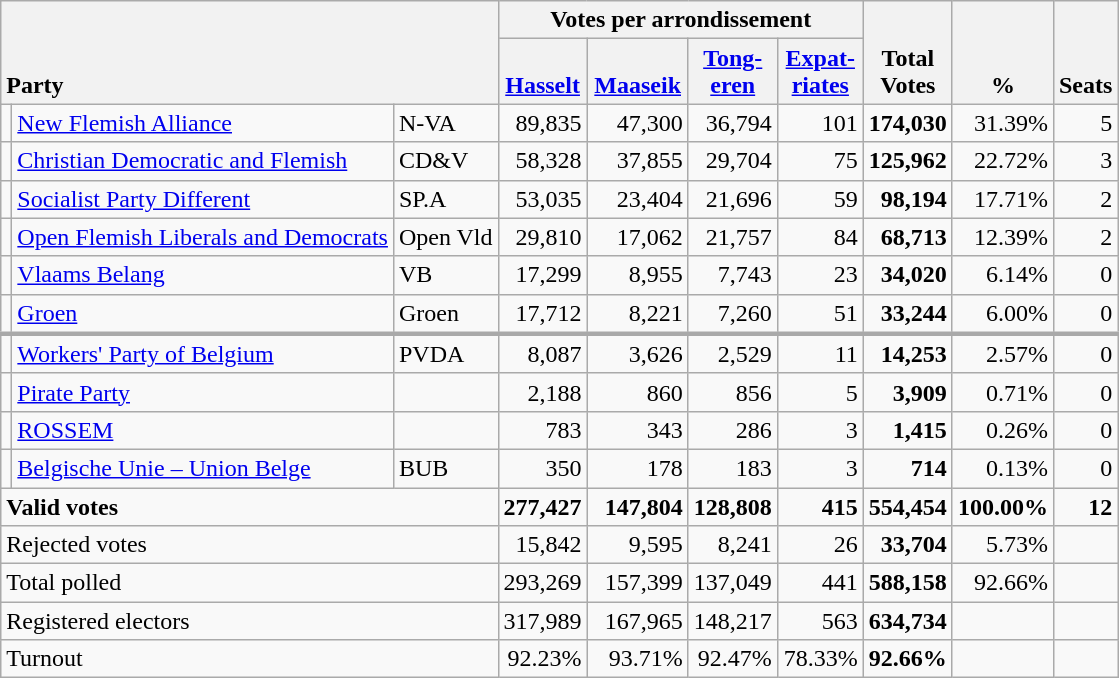<table class="wikitable" border="1" style="text-align:right;">
<tr>
<th style="text-align:left;" valign=bottom rowspan=2 colspan=3>Party</th>
<th colspan=4>Votes per arrondissement</th>
<th align=center valign=bottom rowspan=2 width="50">Total Votes</th>
<th align=center valign=bottom rowspan=2 width="50">%</th>
<th align=center valign=bottom rowspan=2>Seats</th>
</tr>
<tr>
<th align=center valign=bottom width="50"><a href='#'>Hasselt</a></th>
<th align=center valign=bottom width="60"><a href='#'>Maaseik</a></th>
<th align=center valign=bottom width="50"><a href='#'>Tong- eren</a></th>
<th align=center valign=bottom width="50"><a href='#'>Expat- riates</a></th>
</tr>
<tr>
<td></td>
<td align=left><a href='#'>New Flemish Alliance</a></td>
<td align=left>N-VA</td>
<td>89,835</td>
<td>47,300</td>
<td>36,794</td>
<td>101</td>
<td><strong>174,030</strong></td>
<td>31.39%</td>
<td>5</td>
</tr>
<tr>
<td></td>
<td align=left><a href='#'>Christian Democratic and Flemish</a></td>
<td align=left>CD&V</td>
<td>58,328</td>
<td>37,855</td>
<td>29,704</td>
<td>75</td>
<td><strong>125,962</strong></td>
<td>22.72%</td>
<td>3</td>
</tr>
<tr>
<td></td>
<td align=left><a href='#'>Socialist Party Different</a></td>
<td align=left>SP.A</td>
<td>53,035</td>
<td>23,404</td>
<td>21,696</td>
<td>59</td>
<td><strong>98,194</strong></td>
<td>17.71%</td>
<td>2</td>
</tr>
<tr>
<td></td>
<td align=left style="white-space: nowrap;"><a href='#'>Open Flemish Liberals and Democrats</a></td>
<td align=left style="white-space: nowrap;">Open Vld</td>
<td>29,810</td>
<td>17,062</td>
<td>21,757</td>
<td>84</td>
<td><strong>68,713</strong></td>
<td>12.39%</td>
<td>2</td>
</tr>
<tr>
<td></td>
<td align=left><a href='#'>Vlaams Belang</a></td>
<td align=left>VB</td>
<td>17,299</td>
<td>8,955</td>
<td>7,743</td>
<td>23</td>
<td><strong>34,020</strong></td>
<td>6.14%</td>
<td>0</td>
</tr>
<tr>
<td></td>
<td align=left><a href='#'>Groen</a></td>
<td align=left>Groen</td>
<td>17,712</td>
<td>8,221</td>
<td>7,260</td>
<td>51</td>
<td><strong>33,244</strong></td>
<td>6.00%</td>
<td>0</td>
</tr>
<tr style="border-top:3px solid darkgray;">
<td></td>
<td align=left><a href='#'>Workers' Party of Belgium</a></td>
<td align=left>PVDA</td>
<td>8,087</td>
<td>3,626</td>
<td>2,529</td>
<td>11</td>
<td><strong>14,253</strong></td>
<td>2.57%</td>
<td>0</td>
</tr>
<tr>
<td></td>
<td align=left><a href='#'>Pirate Party</a></td>
<td align=left></td>
<td>2,188</td>
<td>860</td>
<td>856</td>
<td>5</td>
<td><strong>3,909</strong></td>
<td>0.71%</td>
<td>0</td>
</tr>
<tr>
<td></td>
<td align=left><a href='#'>ROSSEM</a></td>
<td align=left></td>
<td>783</td>
<td>343</td>
<td>286</td>
<td>3</td>
<td><strong>1,415</strong></td>
<td>0.26%</td>
<td>0</td>
</tr>
<tr>
<td></td>
<td align=left><a href='#'>Belgische Unie – Union Belge</a></td>
<td align=left>BUB</td>
<td>350</td>
<td>178</td>
<td>183</td>
<td>3</td>
<td><strong>714</strong></td>
<td>0.13%</td>
<td>0</td>
</tr>
<tr style="font-weight:bold">
<td align=left colspan=3>Valid votes</td>
<td>277,427</td>
<td>147,804</td>
<td>128,808</td>
<td>415</td>
<td>554,454</td>
<td>100.00%</td>
<td>12</td>
</tr>
<tr>
<td align=left colspan=3>Rejected votes</td>
<td>15,842</td>
<td>9,595</td>
<td>8,241</td>
<td>26</td>
<td><strong>33,704</strong></td>
<td>5.73%</td>
<td></td>
</tr>
<tr>
<td align=left colspan=3>Total polled</td>
<td>293,269</td>
<td>157,399</td>
<td>137,049</td>
<td>441</td>
<td><strong>588,158</strong></td>
<td>92.66%</td>
<td></td>
</tr>
<tr>
<td align=left colspan=3>Registered electors</td>
<td>317,989</td>
<td>167,965</td>
<td>148,217</td>
<td>563</td>
<td><strong>634,734</strong></td>
<td></td>
<td></td>
</tr>
<tr>
<td align=left colspan=3>Turnout</td>
<td>92.23%</td>
<td>93.71%</td>
<td>92.47%</td>
<td>78.33%</td>
<td><strong>92.66%</strong></td>
<td></td>
<td></td>
</tr>
</table>
